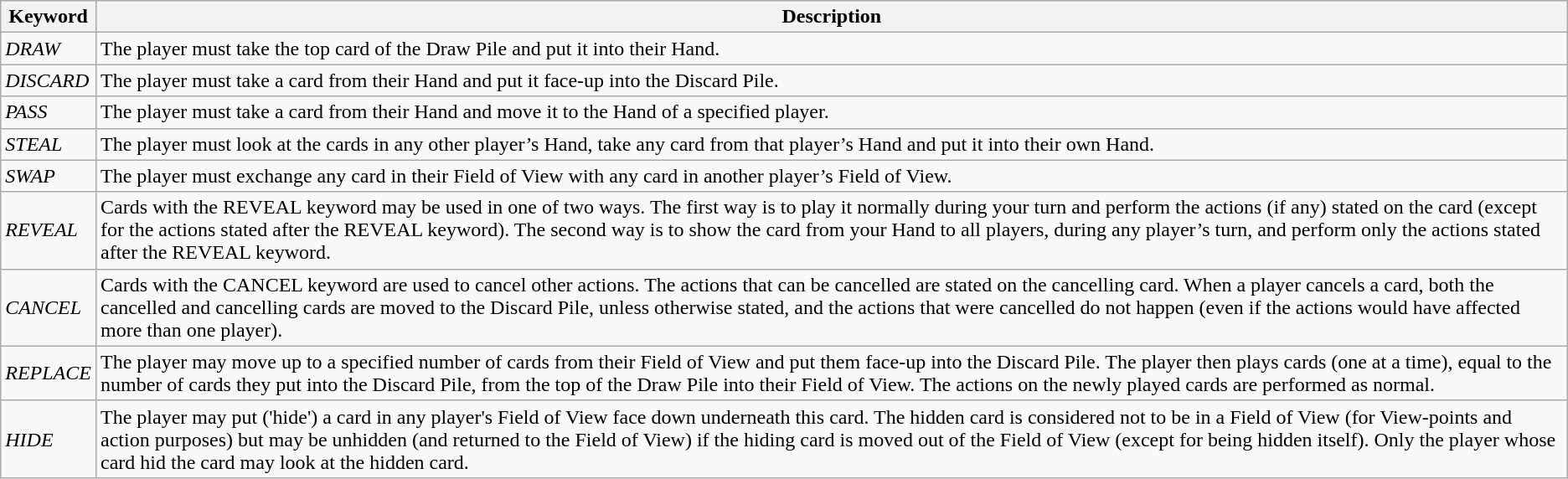<table class="wikitable">
<tr>
<th>Keyword</th>
<th>Description</th>
</tr>
<tr>
<td><em>DRAW</em></td>
<td>The player must take the top card of the Draw Pile and put it into their Hand.</td>
</tr>
<tr>
<td><em>DISCARD</em></td>
<td>The player must take a card from their Hand and put it face-up into the Discard Pile.</td>
</tr>
<tr>
<td><em>PASS</em></td>
<td>The player must take a card from their Hand and move it to the Hand of a specified player.</td>
</tr>
<tr>
<td><em>STEAL</em></td>
<td>The player must look at the cards in any other player’s Hand, take any card from that player’s Hand and put it into their own Hand.</td>
</tr>
<tr>
<td><em>SWAP</em></td>
<td>The player must exchange any card in their Field of View with any card in another player’s Field of View.</td>
</tr>
<tr>
<td><em>REVEAL</em></td>
<td>Cards with the REVEAL keyword may be used in one of two ways.  The first way is to play it normally during your turn and perform the actions (if any) stated on the card (except for the actions stated after the REVEAL keyword).  The second way is to show the card from your Hand to all players, during any player’s turn, and perform only the actions stated after the REVEAL keyword.</td>
</tr>
<tr>
<td><em>CANCEL</em></td>
<td>Cards with the CANCEL keyword are used to cancel other actions.  The actions that can be cancelled are stated on the cancelling card.  When a player cancels a card, both the cancelled and cancelling cards are moved to the Discard Pile, unless otherwise stated, and the actions that were cancelled do not happen (even if the actions would have affected more than one player).</td>
</tr>
<tr>
<td><em>REPLACE</em></td>
<td>The player may move up to a specified number of cards from their Field of View and put them face-up into the Discard Pile.  The player then plays cards (one at a time), equal to the number of cards they put into the Discard Pile, from the top of the Draw Pile into their Field of View.  The actions on the newly played cards are performed as normal.</td>
</tr>
<tr>
<td><em>HIDE</em></td>
<td>The player may put ('hide') a card in any player's Field of View face down underneath this card.  The hidden card is considered not to be in a Field of View (for View-points and action purposes) but may be unhidden (and returned to the Field of View) if the hiding card is moved out of the Field of View (except for being hidden itself).  Only the player whose card hid the card may look at the hidden card.</td>
</tr>
</table>
